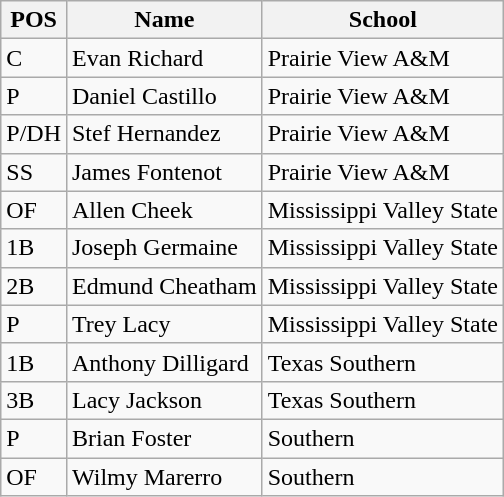<table class=wikitable>
<tr>
<th>POS</th>
<th>Name</th>
<th>School</th>
</tr>
<tr>
<td>C</td>
<td>Evan Richard</td>
<td>Prairie View A&M</td>
</tr>
<tr>
<td>P</td>
<td>Daniel Castillo</td>
<td>Prairie View A&M</td>
</tr>
<tr>
<td>P/DH</td>
<td>Stef Hernandez</td>
<td>Prairie View A&M</td>
</tr>
<tr>
<td>SS</td>
<td>James Fontenot</td>
<td>Prairie View A&M</td>
</tr>
<tr>
<td>OF</td>
<td>Allen Cheek</td>
<td>Mississippi Valley State</td>
</tr>
<tr>
<td>1B</td>
<td>Joseph Germaine</td>
<td>Mississippi Valley State</td>
</tr>
<tr>
<td>2B</td>
<td>Edmund Cheatham</td>
<td>Mississippi Valley State</td>
</tr>
<tr>
<td>P</td>
<td>Trey Lacy</td>
<td>Mississippi Valley State</td>
</tr>
<tr>
<td>1B</td>
<td>Anthony Dilligard</td>
<td>Texas Southern</td>
</tr>
<tr>
<td>3B</td>
<td>Lacy Jackson</td>
<td>Texas Southern</td>
</tr>
<tr>
<td>P</td>
<td>Brian Foster</td>
<td>Southern</td>
</tr>
<tr>
<td>OF</td>
<td>Wilmy Marerro</td>
<td>Southern</td>
</tr>
</table>
